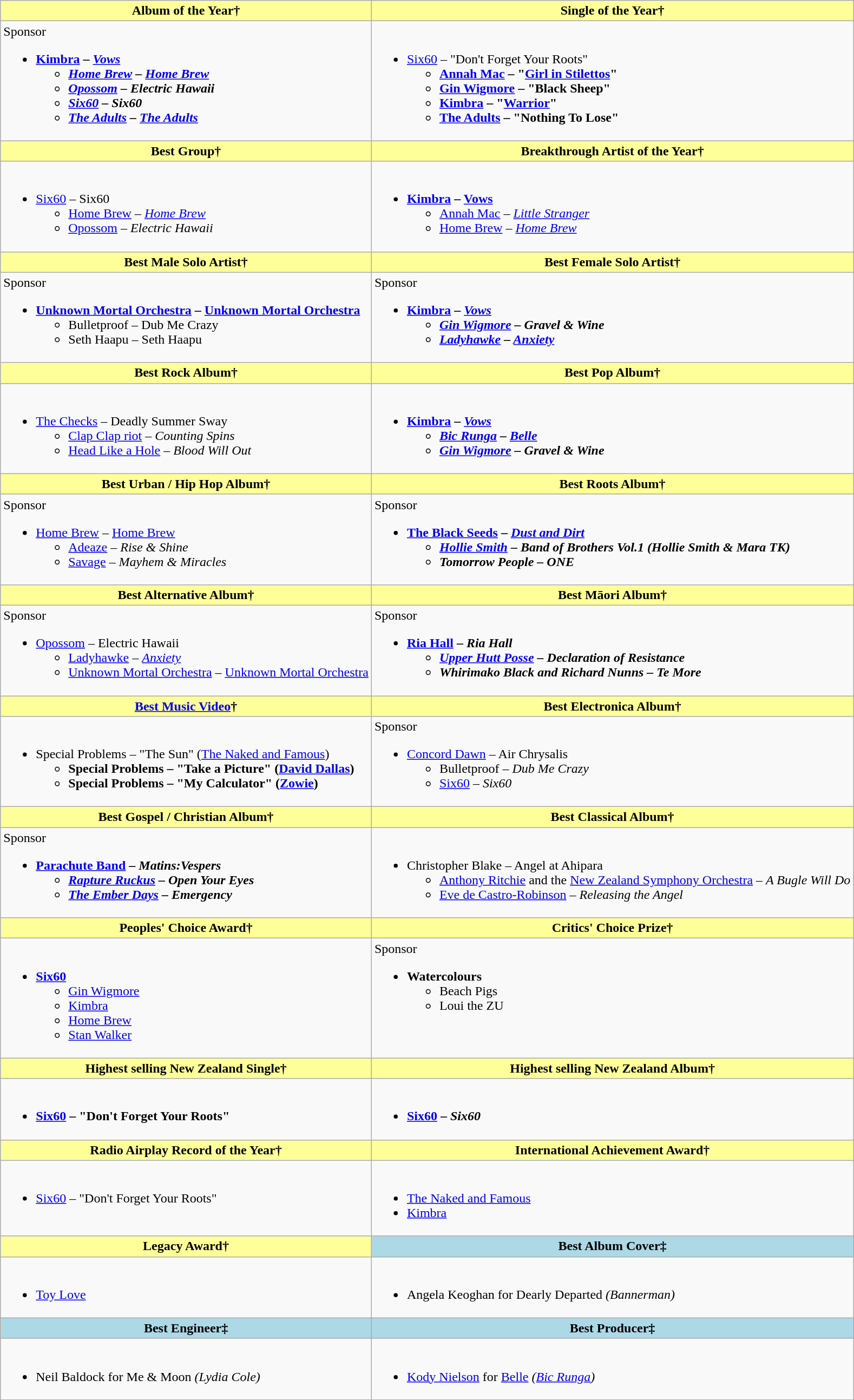<table class=wikitable style="width=150%">
<tr>
<th style="background:#FFFF99;" ! style="width=50%">Album of the Year†</th>
<th style="background:#FFFF99;" ! style="width=50%">Single of the Year†</th>
</tr>
<tr>
<td valign="top"><span>Sponsor</span><br><ul><li><strong><a href='#'>Kimbra</a> – <em><a href='#'>Vows</a><strong><em><ul><li><a href='#'>Home Brew</a> – </em><a href='#'>Home Brew</a><em></li><li><a href='#'>Opossom</a> – </em>Electric Hawaii<em></li><li><a href='#'>Six60</a> – </em>Six60<em></li><li><a href='#'>The Adults</a> – </em><a href='#'>The Adults</a><em></li></ul></li></ul></td>
<td valign="top"><br><ul><li></strong><a href='#'>Six60</a> – "Don't Forget Your Roots"<strong><ul><li><a href='#'>Annah Mac</a> – "<a href='#'>Girl in Stilettos</a>"</li><li><a href='#'>Gin Wigmore</a> – "Black Sheep"</li><li><a href='#'>Kimbra</a> – "<a href='#'>Warrior</a>"</li><li><a href='#'>The Adults</a> – "Nothing To Lose"</li></ul></li></ul></td>
</tr>
<tr>
<th style="background:#FFFF99;" ! style="width=50%">Best Group†</th>
<th style="background:#FFFF99;" ! style="width=50%">Breakthrough Artist of the Year†</th>
</tr>
<tr>
<td valign="top"><br><ul><li></strong><a href='#'>Six60</a> – </em>Six60</em></strong><ul><li><a href='#'>Home Brew</a> – <em><a href='#'>Home Brew</a></em></li><li><a href='#'>Opossom</a> – <em>Electric Hawaii</em></li></ul></li></ul></td>
<td valign="top"><br><ul><li><strong><a href='#'>Kimbra</a> – <a href='#'>Vows</a></strong><ul><li><a href='#'>Annah Mac</a> – <em><a href='#'>Little Stranger</a></em></li><li><a href='#'>Home Brew</a> – <em><a href='#'>Home Brew</a></em></li></ul></li></ul></td>
</tr>
<tr>
<th style="background:#FFFF99;" ! style="width=50%">Best Male Solo Artist†</th>
<th style="background:#FFFF99;" ! style="width=50%">Best Female Solo Artist†</th>
</tr>
<tr>
<td valign="top"><span>Sponsor</span><br><ul><li><strong><a href='#'>Unknown Mortal Orchestra</a> – <a href='#'>Unknown Mortal Orchestra</a></strong><ul><li>Bulletproof – Dub Me Crazy</li><li>Seth Haapu – Seth Haapu</li></ul></li></ul></td>
<td valign="top"><span>Sponsor</span><br><ul><li><strong><a href='#'>Kimbra</a> – <em><a href='#'>Vows</a><strong><em><ul><li><a href='#'>Gin Wigmore</a> – </em>Gravel & Wine<em></li><li><a href='#'>Ladyhawke</a> – </em><a href='#'>Anxiety</a><em></li></ul></li></ul></td>
</tr>
<tr>
<th style="background:#FFFF99;" ! style="width=50%">Best Rock Album†</th>
<th style="background:#FFFF99;" ! style="width=50%">Best Pop Album†</th>
</tr>
<tr>
<td valign="top"><br><ul><li></strong><a href='#'>The Checks</a> – </em>Deadly Summer Sway</em></strong><ul><li><a href='#'>Clap Clap riot</a> – <em>Counting Spins</em></li><li><a href='#'>Head Like a Hole</a> – <em>Blood Will Out</em></li></ul></li></ul></td>
<td valign="top"><br><ul><li><strong><a href='#'>Kimbra</a> – <em><a href='#'>Vows</a><strong><em><ul><li><a href='#'>Bic Runga</a> – </em><a href='#'>Belle</a><em></li><li><a href='#'>Gin Wigmore</a> – </em>Gravel & Wine<em></li></ul></li></ul></td>
</tr>
<tr>
<th style="background:#FFFF99;" ! style="width=50%">Best Urban / Hip Hop Album†</th>
<th style="background:#FFFF99;" ! style="width=50%">Best Roots Album†</th>
</tr>
<tr>
<td valign="top"><span>Sponsor</span><br><ul><li></strong><a href='#'>Home Brew</a> – </em><a href='#'>Home Brew</a></em></strong><ul><li><a href='#'>Adeaze</a> – <em>Rise & Shine</em></li><li><a href='#'>Savage</a> – <em>Mayhem & Miracles</em></li></ul></li></ul></td>
<td valign="top"><span>Sponsor</span><br><ul><li><strong><a href='#'>The Black Seeds</a> – <em><a href='#'>Dust and Dirt</a><strong><em><ul><li><a href='#'>Hollie Smith</a> – </em>Band of Brothers Vol.1<em> (Hollie Smith & Mara TK)</li><li>Tomorrow People – </em>ONE<em></li></ul></li></ul></td>
</tr>
<tr>
<th style="background:#FFFF99;" ! style="width=50%">Best Alternative Album†</th>
<th style="background:#FFFF99;" ! style="width=50%">Best Māori Album†</th>
</tr>
<tr>
<td valign="top"><span>Sponsor</span><br><ul><li></strong><a href='#'>Opossom</a> – </em>Electric Hawaii</em></strong><ul><li><a href='#'>Ladyhawke</a> – <em><a href='#'>Anxiety</a></em></li><li><a href='#'>Unknown Mortal Orchestra</a> – <a href='#'>Unknown Mortal Orchestra</a></li></ul></li></ul></td>
<td valign="top"><span>Sponsor</span><br><ul><li><strong><a href='#'>Ria Hall</a> – <em>Ria Hall<strong><em><ul><li><a href='#'>Upper Hutt Posse</a> – </em>Declaration of Resistance<em></li><li>Whirimako Black and Richard Nunns – </em>Te More<em></li></ul></li></ul></td>
</tr>
<tr>
<th style="background:#FFFF99;" ! style="width=50%"><a href='#'>Best Music Video</a>†</th>
<th style="background:#FFFF99;" ! style="width=50%">Best Electronica Album†</th>
</tr>
<tr>
<td valign="top"><br><ul><li></strong>Special Problems – "The Sun" (<a href='#'>The Naked and Famous</a>)<strong><ul><li>Special Problems – "Take a Picture" (<a href='#'>David Dallas</a>)</li><li>Special Problems – "My Calculator" (<a href='#'>Zowie</a>)</li></ul></li></ul></td>
<td valign="top"><span>Sponsor</span><br><ul><li></strong><a href='#'>Concord Dawn</a> – </em>Air Chrysalis</em></strong><ul><li>Bulletproof – <em>Dub Me Crazy</em></li><li><a href='#'>Six60</a> – <em>Six60</em></li></ul></li></ul></td>
</tr>
<tr>
<th style="background:#FFFF99;" ! style="width=50%">Best Gospel / Christian Album†</th>
<th style="background:#FFFF99;" ! style="width=50%">Best Classical Album†</th>
</tr>
<tr>
<td valign="top"><span>Sponsor</span><br><ul><li><strong><a href='#'>Parachute Band</a> – <em>Matins:Vespers<strong><em><ul><li><a href='#'>Rapture Ruckus</a> – </em>Open Your Eyes<em></li><li><a href='#'>The Ember Days</a> – </em>Emergency<em></li></ul></li></ul></td>
<td valign="top"><br><ul><li></strong>Christopher Blake – </em>Angel at Ahipara</em></strong><ul><li><a href='#'>Anthony Ritchie</a> and the <a href='#'>New Zealand Symphony Orchestra</a> – <em>A Bugle Will Do</em></li><li><a href='#'>Eve de Castro-Robinson</a> – <em>Releasing the Angel</em></li></ul></li></ul></td>
</tr>
<tr>
<th style="background:#FFFF99;" ! style="width=50%">Peoples' Choice Award†</th>
<th style="background:#FFFF99;" ! style="width=50%">Critics' Choice Prize†</th>
</tr>
<tr>
<td valign="top"><br><ul><li><strong><a href='#'>Six60</a></strong><ul><li><a href='#'>Gin Wigmore</a></li><li><a href='#'>Kimbra</a></li><li><a href='#'>Home Brew</a></li><li><a href='#'>Stan Walker</a></li></ul></li></ul></td>
<td valign="top"><span>Sponsor</span><br><ul><li><strong>Watercolours</strong><ul><li>Beach Pigs</li><li>Loui the ZU</li></ul></li></ul></td>
</tr>
<tr>
<th style="background:#FFFF99;" ! style="width=50%">Highest selling New Zealand Single†</th>
<th style="background:#FFFF99;" ! style="width=50%">Highest selling New Zealand Album†</th>
</tr>
<tr>
<td valign="top"><br><ul><li><strong><a href='#'>Six60</a> – "Don't Forget Your Roots"</strong></li></ul></td>
<td valign="top"><br><ul><li><strong><a href='#'>Six60</a> – <em>Six60<strong><em></li></ul></td>
</tr>
<tr>
<th style="background:#FFFF99;" ! style="width=50%">Radio Airplay Record of the Year†</th>
<th style="background:#FFFF99;" ! style="width=50%">International Achievement Award†</th>
</tr>
<tr>
<td valign="top"><br><ul><li></strong><a href='#'>Six60</a> – "Don't Forget Your Roots"<strong></li></ul></td>
<td valign="top"><br><ul><li></strong><a href='#'>The Naked and Famous</a><strong></li><li></strong><a href='#'>Kimbra</a><strong></li></ul></td>
</tr>
<tr>
<th style="background:#FFFF99;" ! style="width=50%">Legacy Award†</th>
<th style="background:lightblue;" ! style="width=50%">Best Album Cover‡</th>
</tr>
<tr>
<td valign="top"><br><ul><li></strong><a href='#'>Toy Love</a><strong></li></ul></td>
<td><br><ul><li></strong>Angela Keoghan for </em>Dearly Departed<em> (Bannerman)<strong></li></ul></td>
</tr>
<tr>
<th style="background:lightblue;" ! style="width=50%">Best Engineer‡</th>
<th style="background:lightblue;" ! style="width=50%">Best Producer‡</th>
</tr>
<tr>
<td valign="top"><br><ul><li></strong>Neil Baldock for </em>Me & Moon<em> (Lydia Cole)<strong></li></ul></td>
<td valign="top"><br><ul><li></strong><a href='#'>Kody Nielson</a> for </em><a href='#'>Belle</a><em> (<a href='#'>Bic Runga</a>)<strong></li></ul></td>
</tr>
</table>
